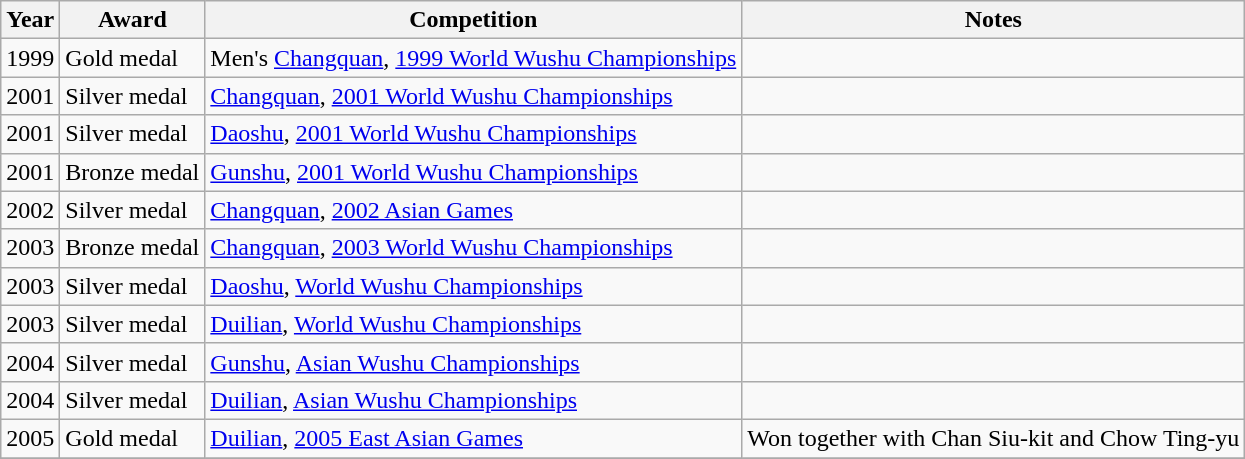<table class="wikitable sortable">
<tr>
<th>Year</th>
<th>Award</th>
<th>Competition</th>
<th class="unsortable">Notes</th>
</tr>
<tr>
<td>1999</td>
<td>Gold medal</td>
<td>Men's <a href='#'>Changquan</a>, <a href='#'>1999 World Wushu Championships</a></td>
<td></td>
</tr>
<tr>
<td>2001</td>
<td>Silver medal</td>
<td><a href='#'>Changquan</a>, <a href='#'>2001 World Wushu Championships</a></td>
<td></td>
</tr>
<tr>
<td>2001</td>
<td>Silver medal</td>
<td><a href='#'>Daoshu</a>, <a href='#'>2001 World Wushu Championships</a></td>
<td></td>
</tr>
<tr>
<td>2001</td>
<td>Bronze medal</td>
<td><a href='#'>Gunshu</a>, <a href='#'>2001 World Wushu Championships</a></td>
<td></td>
</tr>
<tr>
<td>2002</td>
<td>Silver medal</td>
<td><a href='#'>Changquan</a>, <a href='#'>2002 Asian Games</a></td>
<td></td>
</tr>
<tr>
<td>2003</td>
<td>Bronze medal</td>
<td><a href='#'>Changquan</a>, <a href='#'>2003 World Wushu Championships</a></td>
<td></td>
</tr>
<tr>
<td>2003</td>
<td>Silver medal</td>
<td><a href='#'>Daoshu</a>, <a href='#'>World Wushu Championships</a></td>
<td></td>
</tr>
<tr>
<td>2003</td>
<td>Silver medal</td>
<td><a href='#'>Duilian</a>, <a href='#'>World Wushu Championships</a></td>
<td></td>
</tr>
<tr>
<td>2004</td>
<td>Silver medal</td>
<td><a href='#'>Gunshu</a>, <a href='#'>Asian Wushu Championships</a></td>
<td></td>
</tr>
<tr>
<td>2004</td>
<td>Silver medal</td>
<td><a href='#'>Duilian</a>, <a href='#'>Asian Wushu Championships</a></td>
<td></td>
</tr>
<tr>
<td>2005</td>
<td>Gold medal</td>
<td><a href='#'>Duilian</a>, <a href='#'>2005 East Asian Games</a></td>
<td>Won together with Chan Siu-kit and Chow Ting-yu</td>
</tr>
<tr>
</tr>
</table>
